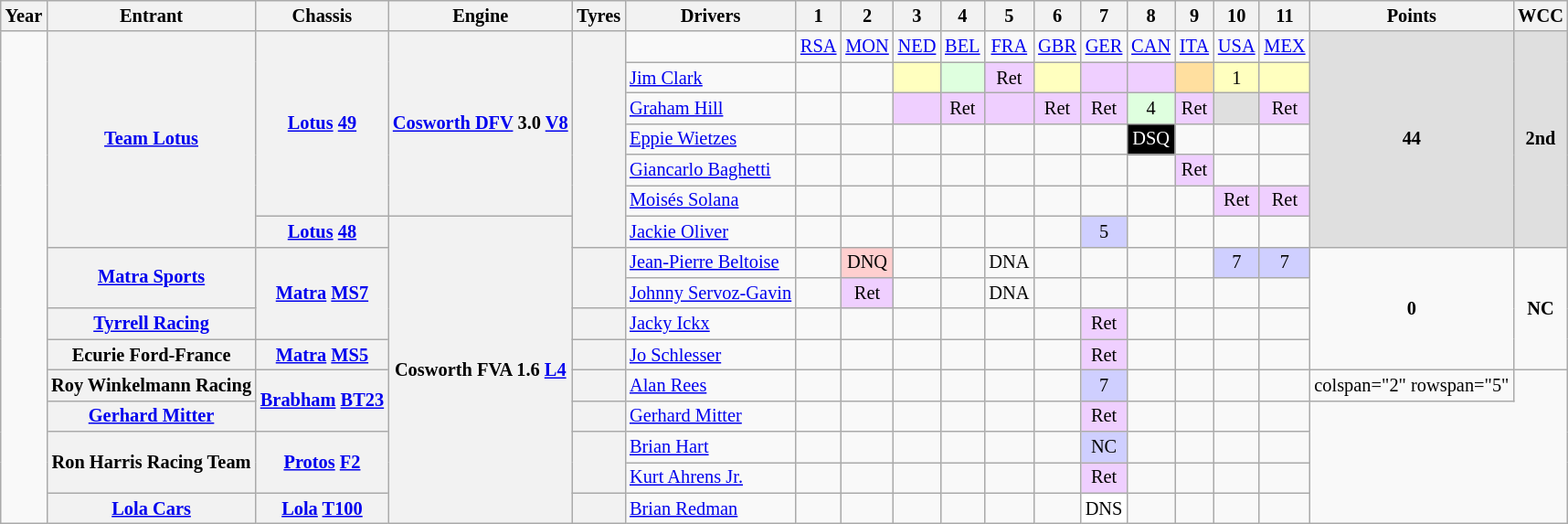<table class="wikitable" style="text-align:center; font-size:85%">
<tr>
<th>Year</th>
<th>Entrant</th>
<th>Chassis</th>
<th>Engine</th>
<th>Tyres</th>
<th>Drivers</th>
<th>1</th>
<th>2</th>
<th>3</th>
<th>4</th>
<th>5</th>
<th>6</th>
<th>7</th>
<th>8</th>
<th>9</th>
<th>10</th>
<th>11</th>
<th>Points</th>
<th>WCC</th>
</tr>
<tr>
<td rowspan="16"></td>
<th rowspan="7"><a href='#'>Team Lotus</a></th>
<th rowspan="6"><a href='#'>Lotus</a> <a href='#'>49</a></th>
<th rowspan="6"><a href='#'>Cosworth DFV</a> 3.0 <a href='#'>V8</a></th>
<th rowspan="7"></th>
<td></td>
<td><a href='#'>RSA</a></td>
<td><a href='#'>MON</a></td>
<td><a href='#'>NED</a></td>
<td><a href='#'>BEL</a></td>
<td><a href='#'>FRA</a></td>
<td><a href='#'>GBR</a></td>
<td><a href='#'>GER</a></td>
<td><a href='#'>CAN</a></td>
<td><a href='#'>ITA</a></td>
<td><a href='#'>USA</a></td>
<td><a href='#'>MEX</a></td>
<td rowspan="7" style="background:#dfdfdf;"><strong>44</strong></td>
<td rowspan="7" style="background:#dfdfdf;"><strong>2nd</strong></td>
</tr>
<tr>
<td align="left"><a href='#'>Jim Clark</a></td>
<td></td>
<td></td>
<td style="background:#ffffbf;"></td>
<td style="background:#dfffdf;"></td>
<td style="background:#efcfff;">Ret</td>
<td style="background:#ffffbf;"></td>
<td style="background:#efcfff;"></td>
<td style="background:#efcfff;"></td>
<td style="background:#ffdf9f;"></td>
<td style="background:#ffffbf;">1</td>
<td style="background:#ffffbf;"></td>
</tr>
<tr>
<td align="left"><a href='#'>Graham Hill</a></td>
<td></td>
<td></td>
<td style="background:#efcfff;"></td>
<td style="background:#efcfff;">Ret</td>
<td style="background:#efcfff;"></td>
<td style="background:#efcfff;">Ret</td>
<td style="background:#efcfff;">Ret</td>
<td style="background:#dfffdf;">4</td>
<td style="background:#efcfff;">Ret</td>
<td style="background:#dfdfdf;"></td>
<td style="background:#efcfff;">Ret</td>
</tr>
<tr>
<td align="left"><a href='#'>Eppie Wietzes</a></td>
<td></td>
<td></td>
<td></td>
<td></td>
<td></td>
<td></td>
<td></td>
<td style="background:#000000; color:#ffffff">DSQ</td>
<td></td>
<td></td>
<td></td>
</tr>
<tr>
<td align="left"><a href='#'>Giancarlo Baghetti</a></td>
<td></td>
<td></td>
<td></td>
<td></td>
<td></td>
<td></td>
<td></td>
<td></td>
<td style="background:#efcfff;">Ret</td>
<td></td>
<td></td>
</tr>
<tr>
<td align="left"><a href='#'>Moisés Solana</a></td>
<td></td>
<td></td>
<td></td>
<td></td>
<td></td>
<td></td>
<td></td>
<td></td>
<td></td>
<td style="background:#efcfff;">Ret</td>
<td style="background:#efcfff;">Ret</td>
</tr>
<tr>
<th><a href='#'>Lotus</a> <a href='#'>48</a></th>
<th rowspan="10">Cosworth FVA 1.6 <a href='#'>L4</a></th>
<td align="left"><a href='#'>Jackie Oliver</a></td>
<td></td>
<td></td>
<td></td>
<td></td>
<td></td>
<td></td>
<td style="background:#CFCFFF;">5</td>
<td></td>
<td></td>
<td></td>
<td></td>
</tr>
<tr>
<th rowspan="2"><a href='#'>Matra Sports</a></th>
<th rowspan="3"><a href='#'>Matra</a> <a href='#'>MS7</a></th>
<th rowspan="2"></th>
<td align="left"><a href='#'>Jean-Pierre Beltoise</a></td>
<td></td>
<td style="background:#ffcfcf;">DNQ</td>
<td></td>
<td></td>
<td>DNA</td>
<td></td>
<td></td>
<td></td>
<td></td>
<td style="background:#CFCFFF;">7</td>
<td style="background:#CFCFFF;">7</td>
<td rowspan="4"><strong>0</strong></td>
<td rowspan="4"><strong>NC</strong></td>
</tr>
<tr>
<td align="left"><a href='#'>Johnny Servoz-Gavin</a></td>
<td></td>
<td style="background:#efcfff;">Ret</td>
<td></td>
<td></td>
<td>DNA</td>
<td></td>
<td></td>
<td></td>
<td></td>
<td></td>
<td></td>
</tr>
<tr>
<th><a href='#'>Tyrrell Racing</a></th>
<th></th>
<td align="left"><a href='#'>Jacky Ickx</a></td>
<td></td>
<td></td>
<td></td>
<td></td>
<td></td>
<td></td>
<td style="background:#EFCFFF;">Ret</td>
<td></td>
<td></td>
<td></td>
<td></td>
</tr>
<tr>
<th>Ecurie Ford-France</th>
<th><a href='#'>Matra</a> <a href='#'>MS5</a></th>
<th></th>
<td align="left"><a href='#'>Jo Schlesser</a></td>
<td></td>
<td></td>
<td></td>
<td></td>
<td></td>
<td></td>
<td style="background:#EFCFFF;">Ret</td>
<td></td>
<td></td>
<td></td>
<td></td>
</tr>
<tr>
<th>Roy Winkelmann Racing</th>
<th rowspan="2"><a href='#'>Brabham</a> <a href='#'>BT23</a></th>
<th></th>
<td align="left"><a href='#'>Alan Rees</a></td>
<td></td>
<td></td>
<td></td>
<td></td>
<td></td>
<td></td>
<td style="background:#CFCFFF;">7</td>
<td></td>
<td></td>
<td></td>
<td></td>
<td>colspan="2" rowspan="5" </td>
</tr>
<tr>
<th><a href='#'>Gerhard Mitter</a></th>
<th></th>
<td align="left"><a href='#'>Gerhard Mitter</a></td>
<td></td>
<td></td>
<td></td>
<td></td>
<td></td>
<td></td>
<td style="background:#EFCFFF;">Ret</td>
<td></td>
<td></td>
<td></td>
<td></td>
</tr>
<tr>
<th rowspan="2">Ron Harris Racing Team</th>
<th rowspan="2"><a href='#'>Protos</a> <a href='#'>F2</a></th>
<th rowspan="2"></th>
<td align="left"><a href='#'>Brian Hart</a></td>
<td></td>
<td></td>
<td></td>
<td></td>
<td></td>
<td></td>
<td style="background:#cfcfff;">NC</td>
<td></td>
<td></td>
<td></td>
<td></td>
</tr>
<tr>
<td align="left"><a href='#'>Kurt Ahrens Jr.</a></td>
<td></td>
<td></td>
<td></td>
<td></td>
<td></td>
<td></td>
<td style="background:#EFCFFF;">Ret</td>
<td></td>
<td></td>
<td></td>
<td></td>
</tr>
<tr>
<th><a href='#'>Lola Cars</a></th>
<th><a href='#'>Lola</a> <a href='#'>T100</a></th>
<th></th>
<td align="left"><a href='#'>Brian Redman</a></td>
<td></td>
<td></td>
<td></td>
<td></td>
<td></td>
<td></td>
<td style="background:#ffffff;">DNS</td>
<td></td>
<td></td>
<td></td>
<td></td>
</tr>
</table>
